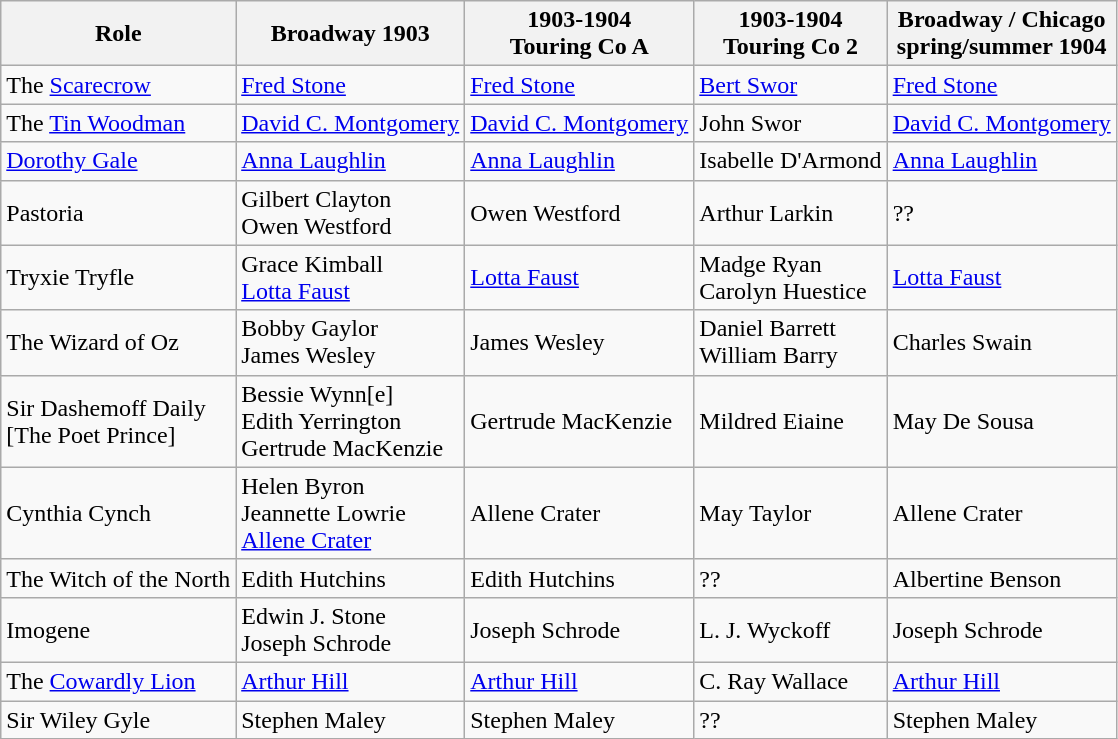<table class="wikitable">
<tr>
<th>Role</th>
<th>Broadway 1903</th>
<th>1903-1904<br>Touring Co A</th>
<th>1903-1904<br>Touring Co 2</th>
<th>Broadway / Chicago<br>spring/summer 1904</th>
</tr>
<tr>
<td>The <a href='#'>Scarecrow</a></td>
<td><a href='#'>Fred Stone</a></td>
<td><a href='#'>Fred Stone</a></td>
<td><a href='#'>Bert Swor</a></td>
<td><a href='#'>Fred Stone</a></td>
</tr>
<tr>
<td>The <a href='#'>Tin Woodman</a></td>
<td><a href='#'>David C. Montgomery</a></td>
<td><a href='#'>David C. Montgomery</a></td>
<td>John Swor</td>
<td><a href='#'>David C. Montgomery</a></td>
</tr>
<tr>
<td><a href='#'>Dorothy Gale</a></td>
<td><a href='#'>Anna Laughlin</a></td>
<td><a href='#'>Anna Laughlin</a></td>
<td>Isabelle D'Armond</td>
<td><a href='#'>Anna Laughlin</a></td>
</tr>
<tr>
<td>Pastoria</td>
<td>Gilbert Clayton<br>Owen Westford</td>
<td>Owen Westford</td>
<td>Arthur Larkin</td>
<td>??</td>
</tr>
<tr>
<td>Tryxie Tryfle</td>
<td>Grace Kimball<br><a href='#'>Lotta Faust</a></td>
<td><a href='#'>Lotta Faust</a></td>
<td>Madge Ryan<br>Carolyn Huestice</td>
<td><a href='#'>Lotta Faust</a></td>
</tr>
<tr>
<td>The Wizard of Oz</td>
<td>Bobby Gaylor<br>James Wesley</td>
<td>James Wesley</td>
<td>Daniel Barrett<br>William Barry</td>
<td>Charles Swain</td>
</tr>
<tr>
<td>Sir Dashemoff Daily<br>[The Poet Prince]</td>
<td>Bessie Wynn[e]<br>Edith Yerrington<br>Gertrude MacKenzie</td>
<td>Gertrude MacKenzie</td>
<td>Mildred Eiaine</td>
<td>May De Sousa</td>
</tr>
<tr>
<td>Cynthia Cynch</td>
<td>Helen Byron<br>Jeannette Lowrie<br><a href='#'>Allene Crater</a></td>
<td>Allene Crater</td>
<td>May Taylor</td>
<td>Allene Crater</td>
</tr>
<tr>
<td>The Witch of the North</td>
<td>Edith Hutchins</td>
<td>Edith Hutchins</td>
<td>??</td>
<td>Albertine Benson</td>
</tr>
<tr>
<td>Imogene</td>
<td>Edwin J. Stone<br>Joseph Schrode</td>
<td>Joseph Schrode</td>
<td>L. J. Wyckoff</td>
<td>Joseph Schrode</td>
</tr>
<tr>
<td>The <a href='#'>Cowardly Lion</a></td>
<td><a href='#'>Arthur Hill</a></td>
<td><a href='#'>Arthur Hill</a></td>
<td>C. Ray Wallace</td>
<td><a href='#'>Arthur Hill</a></td>
</tr>
<tr>
<td>Sir Wiley Gyle</td>
<td>Stephen Maley</td>
<td>Stephen Maley</td>
<td>??</td>
<td>Stephen Maley</td>
</tr>
</table>
